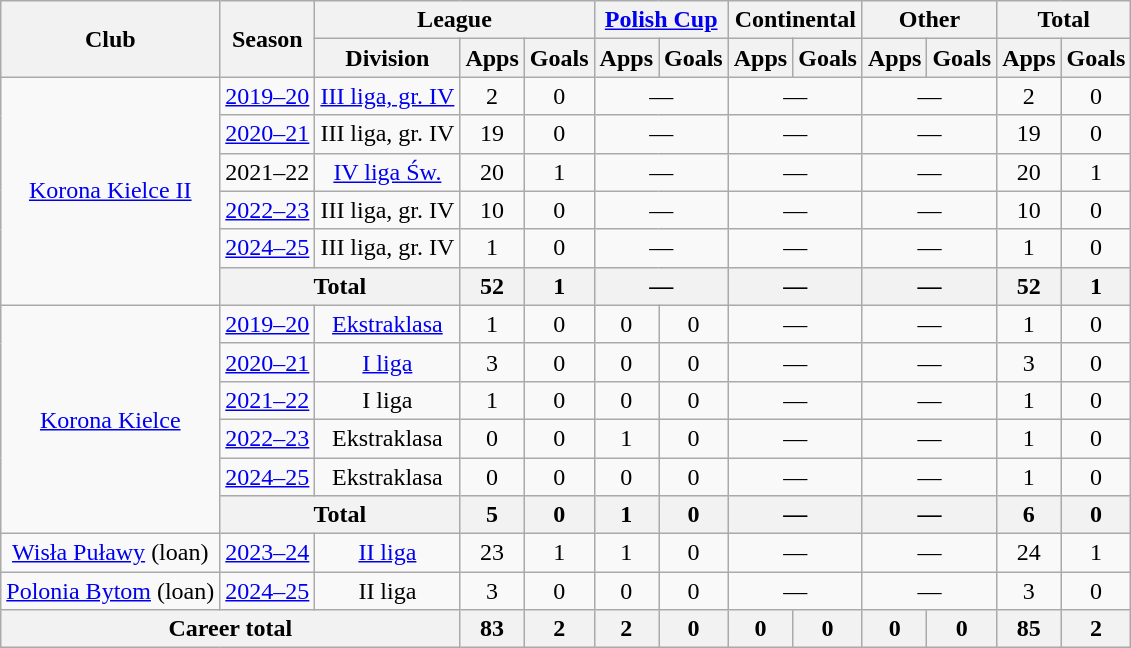<table class="wikitable" style="text-align: center;">
<tr>
<th rowspan="2">Club</th>
<th rowspan="2">Season</th>
<th colspan="3">League</th>
<th colspan="2"><a href='#'>Polish Cup</a></th>
<th colspan="2">Continental</th>
<th colspan="2">Other</th>
<th colspan="2">Total</th>
</tr>
<tr>
<th>Division</th>
<th>Apps</th>
<th>Goals</th>
<th>Apps</th>
<th>Goals</th>
<th>Apps</th>
<th>Goals</th>
<th>Apps</th>
<th>Goals</th>
<th>Apps</th>
<th>Goals</th>
</tr>
<tr>
<td rowspan="6"><a href='#'>Korona Kielce II</a></td>
<td><a href='#'>2019–20</a></td>
<td><a href='#'>III liga, gr. IV</a></td>
<td>2</td>
<td>0</td>
<td colspan="2">—</td>
<td colspan="2">—</td>
<td colspan="2">—</td>
<td>2</td>
<td>0</td>
</tr>
<tr>
<td><a href='#'>2020–21</a></td>
<td>III liga, gr. IV</td>
<td>19</td>
<td>0</td>
<td colspan="2">—</td>
<td colspan="2">—</td>
<td colspan="2">—</td>
<td>19</td>
<td>0</td>
</tr>
<tr>
<td>2021–22</td>
<td><a href='#'>IV liga Św.</a></td>
<td>20</td>
<td>1</td>
<td colspan="2">—</td>
<td colspan="2">—</td>
<td colspan="2">—</td>
<td>20</td>
<td>1</td>
</tr>
<tr>
<td><a href='#'>2022–23</a></td>
<td>III liga, gr. IV</td>
<td>10</td>
<td>0</td>
<td colspan="2">—</td>
<td colspan="2">—</td>
<td colspan="2">—</td>
<td>10</td>
<td>0</td>
</tr>
<tr>
<td><a href='#'>2024–25</a></td>
<td>III liga, gr. IV</td>
<td>1</td>
<td>0</td>
<td colspan="2">—</td>
<td colspan="2">—</td>
<td colspan="2">—</td>
<td>1</td>
<td>0</td>
</tr>
<tr>
<th colspan="2">Total</th>
<th>52</th>
<th>1</th>
<th colspan="2">—</th>
<th colspan="2">—</th>
<th colspan="2">—</th>
<th>52</th>
<th>1</th>
</tr>
<tr>
<td rowspan="6"><a href='#'>Korona Kielce</a></td>
<td><a href='#'>2019–20</a></td>
<td><a href='#'>Ekstraklasa</a></td>
<td>1</td>
<td>0</td>
<td>0</td>
<td>0</td>
<td colspan="2">—</td>
<td colspan="2">—</td>
<td>1</td>
<td>0</td>
</tr>
<tr>
<td><a href='#'>2020–21</a></td>
<td><a href='#'>I liga</a></td>
<td>3</td>
<td>0</td>
<td>0</td>
<td>0</td>
<td colspan="2">—</td>
<td colspan="2">—</td>
<td>3</td>
<td>0</td>
</tr>
<tr>
<td><a href='#'>2021–22</a></td>
<td>I liga</td>
<td>1</td>
<td>0</td>
<td>0</td>
<td>0</td>
<td colspan="2">—</td>
<td colspan="2">—</td>
<td>1</td>
<td>0</td>
</tr>
<tr>
<td><a href='#'>2022–23</a></td>
<td>Ekstraklasa</td>
<td>0</td>
<td>0</td>
<td>1</td>
<td>0</td>
<td colspan="2">—</td>
<td colspan="2">—</td>
<td>1</td>
<td>0</td>
</tr>
<tr>
<td><a href='#'>2024–25</a></td>
<td>Ekstraklasa</td>
<td>0</td>
<td>0</td>
<td>0</td>
<td>0</td>
<td colspan="2">—</td>
<td colspan="2">—</td>
<td>1</td>
<td>0</td>
</tr>
<tr>
<th colspan="2">Total</th>
<th>5</th>
<th>0</th>
<th>1</th>
<th>0</th>
<th colspan="2">—</th>
<th colspan="2">—</th>
<th>6</th>
<th>0</th>
</tr>
<tr>
<td><a href='#'>Wisła Puławy</a> (loan)</td>
<td><a href='#'>2023–24</a></td>
<td><a href='#'>II liga</a></td>
<td>23</td>
<td>1</td>
<td>1</td>
<td>0</td>
<td colspan="2">—</td>
<td colspan="2">—</td>
<td>24</td>
<td>1</td>
</tr>
<tr>
<td><a href='#'>Polonia Bytom</a> (loan)</td>
<td><a href='#'>2024–25</a></td>
<td>II liga</td>
<td>3</td>
<td>0</td>
<td>0</td>
<td>0</td>
<td colspan="2">—</td>
<td colspan="2">—</td>
<td>3</td>
<td>0</td>
</tr>
<tr>
<th colspan="3">Career total</th>
<th>83</th>
<th>2</th>
<th>2</th>
<th>0</th>
<th>0</th>
<th>0</th>
<th>0</th>
<th>0</th>
<th>85</th>
<th>2</th>
</tr>
</table>
